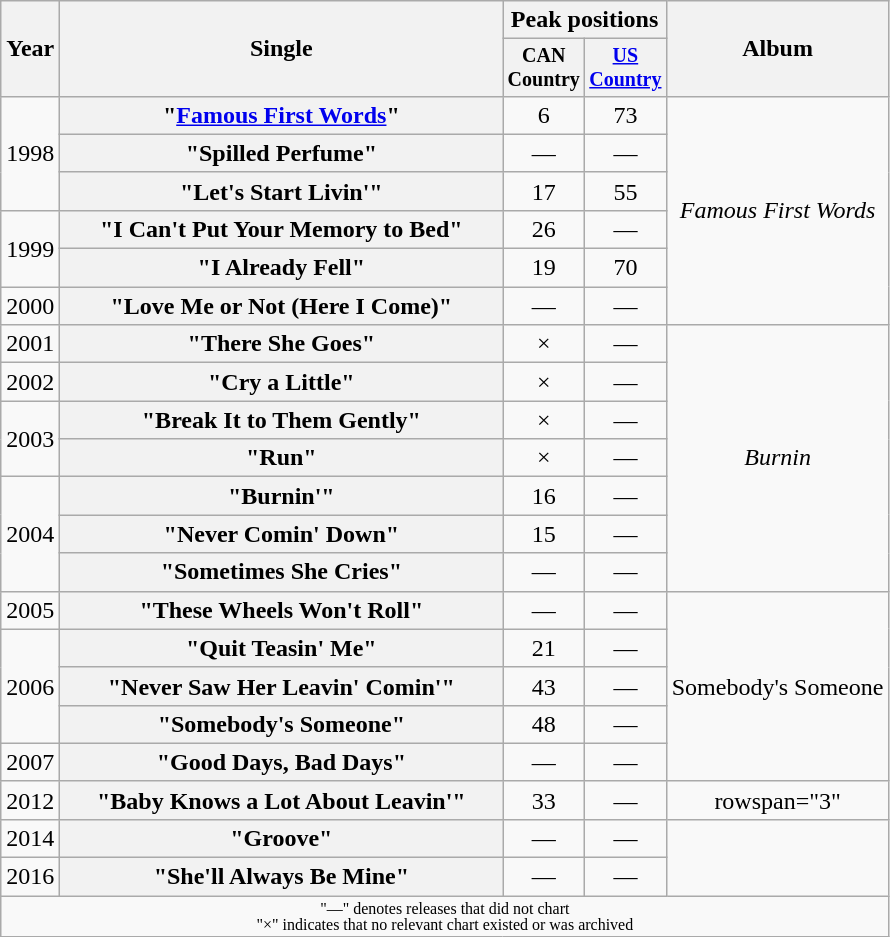<table class="wikitable plainrowheaders" style="text-align:center;">
<tr>
<th rowspan="2">Year</th>
<th rowspan="2" style="width:18em;">Single</th>
<th colspan="2">Peak positions</th>
<th rowspan="2">Album</th>
</tr>
<tr style="font-size:smaller;">
<th width="45">CAN Country<br></th>
<th width="45"><a href='#'>US Country</a><br></th>
</tr>
<tr>
<td rowspan="3">1998</td>
<th scope="row">"<a href='#'>Famous First Words</a>"</th>
<td>6</td>
<td>73</td>
<td rowspan="6"><em>Famous First Words</em></td>
</tr>
<tr>
<th scope="row">"Spilled Perfume"</th>
<td>—</td>
<td>—</td>
</tr>
<tr>
<th scope="row">"Let's Start Livin'"</th>
<td>17</td>
<td>55</td>
</tr>
<tr>
<td rowspan="2">1999</td>
<th scope="row">"I Can't Put Your Memory to Bed"</th>
<td>26</td>
<td>—</td>
</tr>
<tr>
<th scope="row">"I Already Fell"</th>
<td>19</td>
<td>70</td>
</tr>
<tr>
<td>2000</td>
<th scope="row">"Love Me or Not (Here I Come)"</th>
<td>—</td>
<td>—</td>
</tr>
<tr>
<td>2001</td>
<th scope="row">"There She Goes"</th>
<td>×</td>
<td>—</td>
<td rowspan="7"><em>Burnin<strong></td>
</tr>
<tr>
<td>2002</td>
<th scope="row">"Cry a Little"</th>
<td>×</td>
<td>—</td>
</tr>
<tr>
<td rowspan="2">2003</td>
<th scope="row">"Break It to Them Gently"</th>
<td>×</td>
<td>—</td>
</tr>
<tr>
<th scope="row">"Run"</th>
<td>×</td>
<td>—</td>
</tr>
<tr>
<td rowspan="3">2004</td>
<th scope="row">"Burnin'"</th>
<td>16</td>
<td>—</td>
</tr>
<tr>
<th scope="row">"Never Comin' Down"</th>
<td>15</td>
<td>—</td>
</tr>
<tr>
<th scope="row">"Sometimes She Cries"</th>
<td>—</td>
<td>—</td>
</tr>
<tr>
<td>2005</td>
<th scope="row">"These Wheels Won't Roll"</th>
<td>—</td>
<td>—</td>
<td rowspan="5"></em>Somebody's Someone<em></td>
</tr>
<tr>
<td rowspan="3">2006</td>
<th scope="row">"Quit Teasin' Me"</th>
<td>21</td>
<td>—</td>
</tr>
<tr>
<th scope="row">"Never Saw Her Leavin' Comin'"</th>
<td>43</td>
<td>—</td>
</tr>
<tr>
<th scope="row">"Somebody's Someone"</th>
<td>48</td>
<td>—</td>
</tr>
<tr>
<td>2007</td>
<th scope="row">"Good Days, Bad Days"</th>
<td>—</td>
<td>—</td>
</tr>
<tr>
<td>2012</td>
<th scope="row">"Baby Knows a Lot About Leavin'"</th>
<td>33</td>
<td>—</td>
<td>rowspan="3" </td>
</tr>
<tr>
<td>2014</td>
<th scope="row">"Groove"</th>
<td>—</td>
<td>—</td>
</tr>
<tr>
<td>2016</td>
<th scope="row">"She'll Always Be Mine"</th>
<td>—</td>
<td>—</td>
</tr>
<tr>
<td colspan="5" style="font-size:8pt">"—" denotes releases that did not chart<br>"×" indicates that no relevant chart existed or was archived</td>
</tr>
</table>
